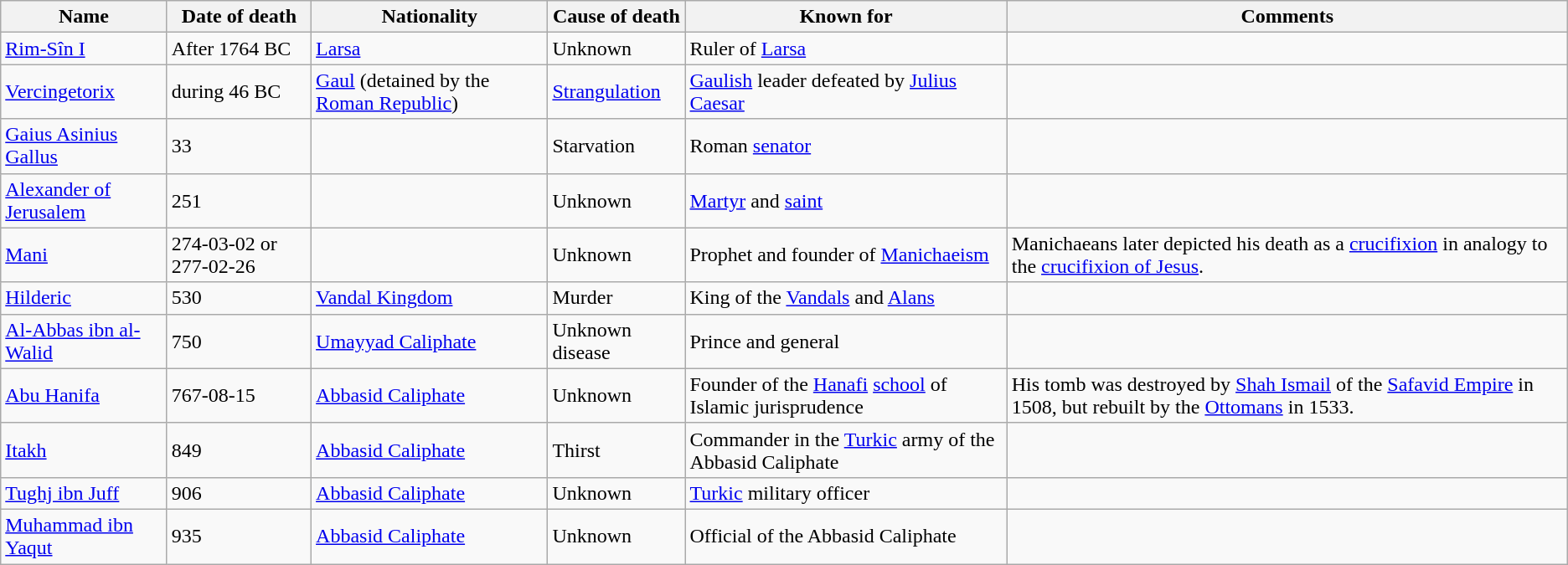<table class="wikitable sortable">
<tr>
<th>Name</th>
<th>Date of death</th>
<th>Nationality</th>
<th>Cause of death</th>
<th>Known for</th>
<th>Comments</th>
</tr>
<tr>
<td><a href='#'>Rim-Sîn I</a></td>
<td>After 1764 BC</td>
<td><a href='#'>Larsa</a></td>
<td>Unknown</td>
<td>Ruler of <a href='#'>Larsa</a></td>
<td></td>
</tr>
<tr>
<td><a href='#'>Vercingetorix</a></td>
<td>during 46 BC</td>
<td><a href='#'>Gaul</a> (detained by the <a href='#'>Roman Republic</a>)</td>
<td><a href='#'>Strangulation</a></td>
<td><a href='#'>Gaulish</a> leader defeated by <a href='#'>Julius Caesar</a></td>
<td></td>
</tr>
<tr>
<td><a href='#'>Gaius Asinius Gallus</a></td>
<td>33</td>
<td></td>
<td>Starvation</td>
<td>Roman <a href='#'>senator</a></td>
<td></td>
</tr>
<tr>
<td><a href='#'>Alexander of Jerusalem</a></td>
<td>251</td>
<td></td>
<td>Unknown</td>
<td><a href='#'>Martyr</a> and <a href='#'>saint</a></td>
<td></td>
</tr>
<tr>
<td><a href='#'>Mani</a></td>
<td>274-03-02 or 277-02-26</td>
<td></td>
<td>Unknown</td>
<td>Prophet and founder of <a href='#'>Manichaeism</a></td>
<td>Manichaeans later depicted his death as a <a href='#'>crucifixion</a> in analogy to the <a href='#'>crucifixion of Jesus</a>.</td>
</tr>
<tr>
<td><a href='#'>Hilderic</a></td>
<td>530</td>
<td><a href='#'>Vandal Kingdom</a></td>
<td>Murder</td>
<td>King of the <a href='#'>Vandals</a> and <a href='#'>Alans</a></td>
<td></td>
</tr>
<tr>
<td><a href='#'>Al-Abbas ibn al-Walid</a></td>
<td>750</td>
<td><a href='#'>Umayyad Caliphate</a></td>
<td>Unknown disease</td>
<td>Prince and general</td>
<td></td>
</tr>
<tr>
<td><a href='#'>Abu Hanifa</a></td>
<td>767-08-15</td>
<td><a href='#'>Abbasid Caliphate</a></td>
<td>Unknown</td>
<td>Founder of the <a href='#'>Hanafi</a> <a href='#'>school</a> of Islamic jurisprudence</td>
<td>His tomb was destroyed by <a href='#'>Shah Ismail</a> of the <a href='#'>Safavid Empire</a> in 1508, but rebuilt by the <a href='#'>Ottomans</a> in 1533.</td>
</tr>
<tr>
<td><a href='#'>Itakh</a></td>
<td>849</td>
<td><a href='#'>Abbasid Caliphate</a></td>
<td>Thirst</td>
<td>Commander in the <a href='#'>Turkic</a> army of the Abbasid Caliphate</td>
<td></td>
</tr>
<tr>
<td><a href='#'>Tughj ibn Juff</a></td>
<td>906</td>
<td><a href='#'>Abbasid Caliphate</a></td>
<td>Unknown</td>
<td><a href='#'>Turkic</a> military officer</td>
<td></td>
</tr>
<tr>
<td><a href='#'>Muhammad ibn Yaqut</a></td>
<td>935</td>
<td><a href='#'>Abbasid Caliphate</a></td>
<td>Unknown</td>
<td>Official of the Abbasid Caliphate</td>
<td></td>
</tr>
</table>
